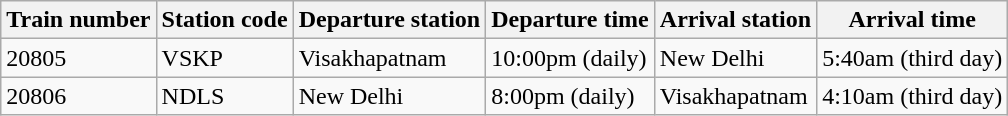<table class="wikitable">
<tr>
<th>Train number</th>
<th>Station code</th>
<th>Departure station</th>
<th>Departure time</th>
<th>Arrival station</th>
<th>Arrival time</th>
</tr>
<tr>
<td>20805</td>
<td>VSKP</td>
<td>Visakhapatnam</td>
<td>10:00pm (daily)</td>
<td>New Delhi</td>
<td>5:40am (third day)</td>
</tr>
<tr>
<td>20806</td>
<td>NDLS</td>
<td>New Delhi</td>
<td>8:00pm (daily)</td>
<td>Visakhapatnam</td>
<td>4:10am (third day)</td>
</tr>
</table>
